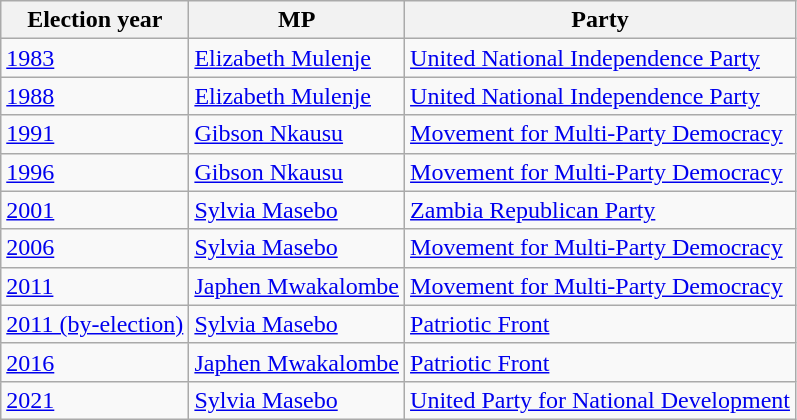<table class=wikitable>
<tr>
<th>Election year</th>
<th>MP</th>
<th>Party</th>
</tr>
<tr>
<td><a href='#'>1983</a></td>
<td><a href='#'>Elizabeth Mulenje</a></td>
<td><a href='#'>United National Independence Party</a></td>
</tr>
<tr>
<td><a href='#'>1988</a></td>
<td><a href='#'>Elizabeth Mulenje</a></td>
<td><a href='#'>United National Independence Party</a></td>
</tr>
<tr>
<td><a href='#'>1991</a></td>
<td><a href='#'>Gibson Nkausu</a></td>
<td><a href='#'>Movement for Multi-Party Democracy</a></td>
</tr>
<tr>
<td><a href='#'>1996</a></td>
<td><a href='#'>Gibson Nkausu</a></td>
<td><a href='#'>Movement for Multi-Party Democracy</a></td>
</tr>
<tr>
<td><a href='#'>2001</a></td>
<td><a href='#'>Sylvia Masebo</a></td>
<td><a href='#'>Zambia Republican Party</a></td>
</tr>
<tr>
<td><a href='#'>2006</a></td>
<td><a href='#'>Sylvia Masebo</a></td>
<td><a href='#'>Movement for Multi-Party Democracy</a></td>
</tr>
<tr>
<td><a href='#'>2011</a></td>
<td><a href='#'>Japhen Mwakalombe</a></td>
<td><a href='#'>Movement for Multi-Party Democracy</a></td>
</tr>
<tr>
<td><a href='#'>2011 (by-election)</a></td>
<td><a href='#'>Sylvia Masebo</a></td>
<td><a href='#'>Patriotic Front</a></td>
</tr>
<tr>
<td><a href='#'>2016</a></td>
<td><a href='#'>Japhen Mwakalombe</a></td>
<td><a href='#'>Patriotic Front</a></td>
</tr>
<tr>
<td><a href='#'>2021</a></td>
<td><a href='#'>Sylvia Masebo</a></td>
<td><a href='#'>United Party for National Development</a></td>
</tr>
</table>
